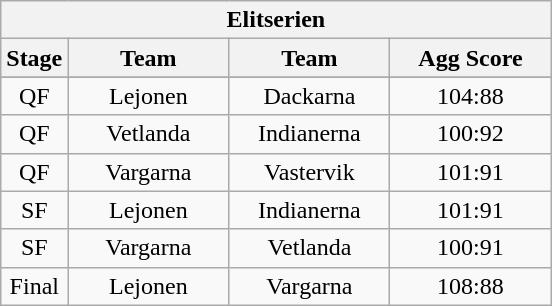<table class="wikitable">
<tr>
<th colspan="4">Elitserien</th>
</tr>
<tr>
<th width=20>Stage</th>
<th width=100>Team</th>
<th width=100>Team</th>
<th width=100>Agg Score</th>
</tr>
<tr>
</tr>
<tr align=center>
<td>QF</td>
<td>Lejonen</td>
<td>Dackarna</td>
<td>104:88</td>
</tr>
<tr align=center>
<td>QF</td>
<td>Vetlanda</td>
<td>Indianerna</td>
<td>100:92</td>
</tr>
<tr align=center>
<td>QF</td>
<td>Vargarna</td>
<td>Vastervik</td>
<td>101:91</td>
</tr>
<tr align=center>
<td>SF</td>
<td>Lejonen</td>
<td>Indianerna</td>
<td>101:91</td>
</tr>
<tr align=center>
<td>SF</td>
<td>Vargarna</td>
<td>Vetlanda</td>
<td>100:91</td>
</tr>
<tr align=center>
<td>Final</td>
<td>Lejonen</td>
<td>Vargarna</td>
<td>108:88</td>
</tr>
</table>
